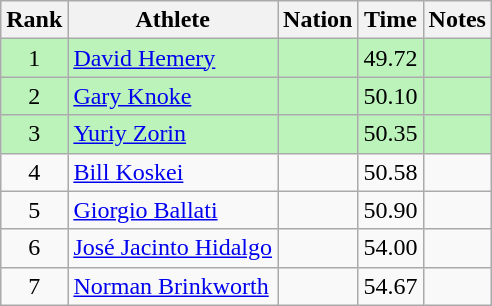<table class="wikitable sortable" style="text-align:center">
<tr>
<th>Rank</th>
<th>Athlete</th>
<th>Nation</th>
<th>Time</th>
<th>Notes</th>
</tr>
<tr bgcolor=bbf3bb>
<td>1</td>
<td align=left><a href='#'>David Hemery</a></td>
<td align=left></td>
<td>49.72</td>
<td></td>
</tr>
<tr bgcolor=bbf3bb>
<td>2</td>
<td align=left><a href='#'>Gary Knoke</a></td>
<td align=left></td>
<td>50.10</td>
<td></td>
</tr>
<tr bgcolor=bbf3bb>
<td>3</td>
<td align=left><a href='#'>Yuriy Zorin</a></td>
<td align=left></td>
<td>50.35</td>
<td></td>
</tr>
<tr>
<td>4</td>
<td align=left><a href='#'>Bill Koskei</a></td>
<td align=left></td>
<td>50.58</td>
<td></td>
</tr>
<tr>
<td>5</td>
<td align=left><a href='#'>Giorgio Ballati</a></td>
<td align=left></td>
<td>50.90</td>
<td></td>
</tr>
<tr>
<td>6</td>
<td align=left><a href='#'>José Jacinto Hidalgo</a></td>
<td align=left></td>
<td>54.00</td>
<td></td>
</tr>
<tr>
<td>7</td>
<td align=left><a href='#'>Norman Brinkworth</a></td>
<td align=left></td>
<td>54.67</td>
<td></td>
</tr>
</table>
